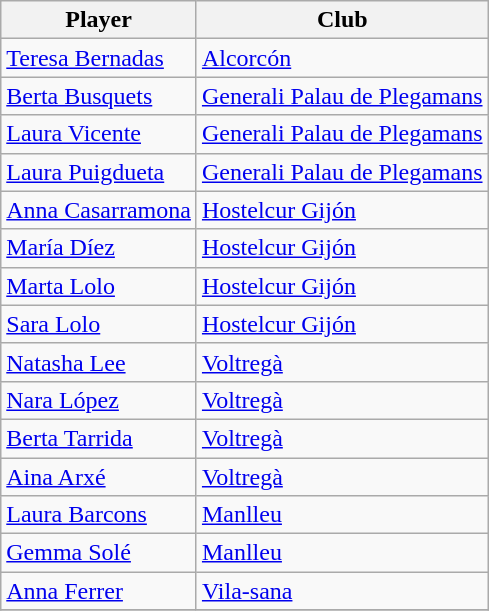<table class="wikitable">
<tr>
<th>Player</th>
<th>Club</th>
</tr>
<tr>
<td><a href='#'>Teresa Bernadas</a></td>
<td> <a href='#'>Alcorcón</a></td>
</tr>
<tr>
<td><a href='#'>Berta Busquets</a></td>
<td> <a href='#'>Generali Palau de Plegamans</a></td>
</tr>
<tr>
<td><a href='#'>Laura Vicente</a></td>
<td> <a href='#'>Generali Palau de Plegamans</a></td>
</tr>
<tr>
<td><a href='#'>Laura Puigdueta</a></td>
<td> <a href='#'>Generali Palau de Plegamans</a></td>
</tr>
<tr>
<td><a href='#'>Anna Casarramona</a></td>
<td> <a href='#'>Hostelcur Gijón</a></td>
</tr>
<tr>
<td><a href='#'>María Díez</a></td>
<td> <a href='#'>Hostelcur Gijón</a></td>
</tr>
<tr>
<td><a href='#'>Marta Lolo</a></td>
<td> <a href='#'>Hostelcur Gijón</a></td>
</tr>
<tr>
<td><a href='#'>Sara Lolo</a></td>
<td> <a href='#'>Hostelcur Gijón</a></td>
</tr>
<tr>
<td><a href='#'>Natasha Lee</a></td>
<td> <a href='#'>Voltregà</a></td>
</tr>
<tr>
<td><a href='#'>Nara López</a></td>
<td> <a href='#'>Voltregà</a></td>
</tr>
<tr>
<td><a href='#'>Berta Tarrida</a></td>
<td> <a href='#'>Voltregà</a></td>
</tr>
<tr>
<td><a href='#'>Aina Arxé</a></td>
<td> <a href='#'>Voltregà</a></td>
</tr>
<tr>
<td><a href='#'>Laura Barcons</a></td>
<td> <a href='#'>Manlleu</a></td>
</tr>
<tr>
<td><a href='#'>Gemma Solé</a></td>
<td> <a href='#'>Manlleu</a></td>
</tr>
<tr>
<td><a href='#'>Anna Ferrer</a></td>
<td> <a href='#'>Vila-sana</a></td>
</tr>
<tr>
</tr>
</table>
